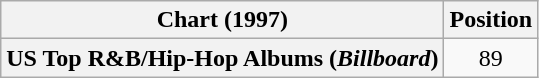<table class="wikitable sortable plainrowheaders" style="text-align:center">
<tr>
<th scope="col">Chart (1997)</th>
<th scope="col">Position</th>
</tr>
<tr>
<th scope="row">US Top R&B/Hip-Hop Albums (<em>Billboard</em>)</th>
<td>89</td>
</tr>
</table>
